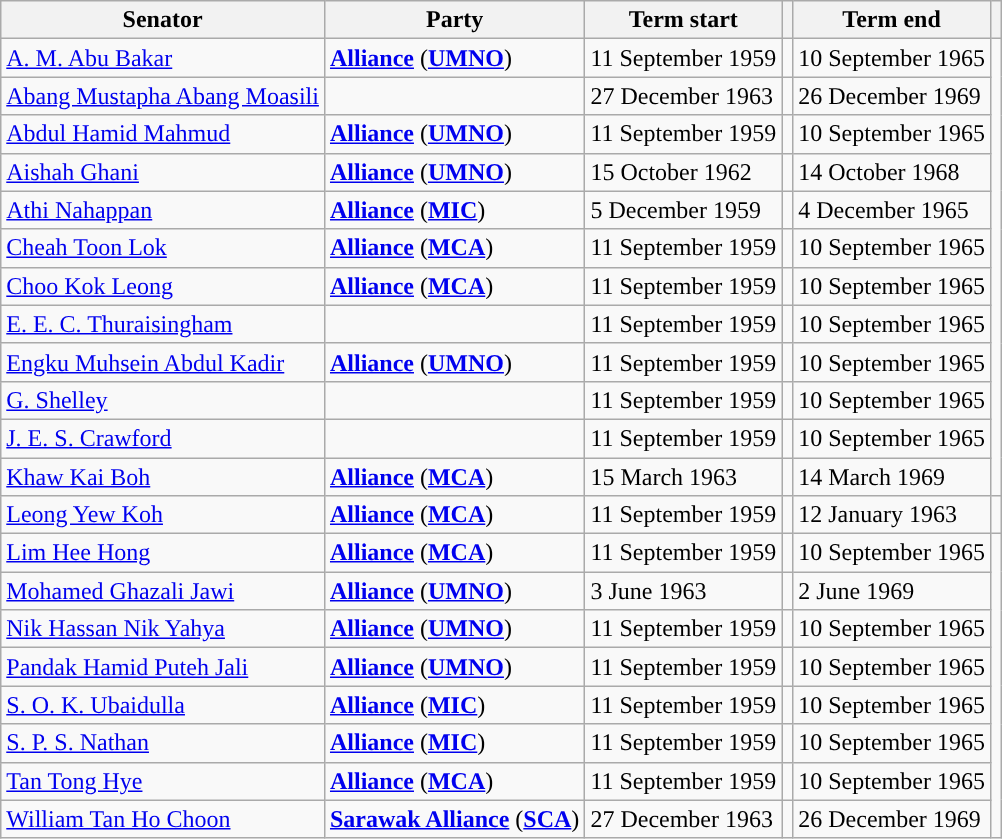<table class="wikitable sortable">
<tr>
<th>Senator</th>
<th>Party</th>
<th>Term start</th>
<th></th>
<th>Term end</th>
<th></th>
</tr>
<tr>
<td><a href='#'>A. M. Abu Bakar</a></td>
<td><strong><a href='#'>Alliance</a></strong> (<strong><a href='#'>UMNO</a></strong>)</td>
<td>11 September 1959</td>
<td></td>
<td>10 September 1965</td>
</tr>
<tr>
<td><a href='#'>Abang Mustapha Abang Moasili</a></td>
<td></td>
<td>27 December 1963</td>
<td></td>
<td>26 December 1969</td>
</tr>
<tr>
<td><a href='#'>Abdul Hamid Mahmud</a></td>
<td><strong><a href='#'>Alliance</a></strong> (<strong><a href='#'>UMNO</a></strong>)</td>
<td>11 September 1959</td>
<td></td>
<td>10 September 1965</td>
</tr>
<tr>
<td><a href='#'>Aishah Ghani</a></td>
<td><strong><a href='#'>Alliance</a></strong> (<strong><a href='#'>UMNO</a></strong>)</td>
<td>15 October 1962</td>
<td></td>
<td>14 October 1968</td>
</tr>
<tr>
<td><a href='#'>Athi Nahappan</a></td>
<td><strong><a href='#'>Alliance</a></strong> (<strong><a href='#'>MIC</a></strong>)</td>
<td>5 December 1959</td>
<td></td>
<td>4 December 1965</td>
</tr>
<tr>
<td><a href='#'>Cheah Toon Lok</a></td>
<td><strong><a href='#'>Alliance</a></strong> (<strong><a href='#'>MCA</a></strong>)</td>
<td>11 September 1959</td>
<td></td>
<td>10 September 1965</td>
</tr>
<tr>
<td><a href='#'>Choo Kok Leong</a></td>
<td><strong><a href='#'>Alliance</a></strong> (<strong><a href='#'>MCA</a></strong>)</td>
<td>11 September 1959</td>
<td></td>
<td>10 September 1965</td>
</tr>
<tr>
<td><a href='#'>E. E. C. Thuraisingham</a></td>
<td></td>
<td>11 September 1959</td>
<td></td>
<td>10 September 1965</td>
</tr>
<tr>
<td><a href='#'>Engku Muhsein Abdul Kadir</a></td>
<td><strong><a href='#'>Alliance</a></strong> (<strong><a href='#'>UMNO</a></strong>)</td>
<td>11 September 1959</td>
<td></td>
<td>10 September 1965</td>
</tr>
<tr>
<td><a href='#'>G. Shelley</a></td>
<td></td>
<td>11 September 1959</td>
<td></td>
<td>10 September 1965</td>
</tr>
<tr>
<td><a href='#'>J. E. S. Crawford</a></td>
<td></td>
<td>11 September 1959</td>
<td></td>
<td>10 September 1965</td>
</tr>
<tr>
<td><a href='#'>Khaw Kai Boh</a></td>
<td><strong><a href='#'>Alliance</a></strong> (<strong><a href='#'>MCA</a></strong>)</td>
<td>15 March 1963</td>
<td></td>
<td>14 March 1969</td>
</tr>
<tr>
<td><a href='#'>Leong Yew Koh</a></td>
<td><strong><a href='#'>Alliance</a></strong> (<strong><a href='#'>MCA</a></strong>)</td>
<td>11 September 1959</td>
<td></td>
<td>12 January 1963</td>
<td></td>
</tr>
<tr>
<td><a href='#'>Lim Hee Hong</a></td>
<td><strong><a href='#'>Alliance</a></strong> (<strong><a href='#'>MCA</a></strong>)</td>
<td>11 September 1959</td>
<td></td>
<td>10 September 1965</td>
</tr>
<tr>
<td><a href='#'>Mohamed Ghazali Jawi</a></td>
<td><strong><a href='#'>Alliance</a></strong> (<strong><a href='#'>UMNO</a></strong>)</td>
<td>3 June 1963</td>
<td></td>
<td>2 June 1969</td>
</tr>
<tr>
<td><a href='#'>Nik Hassan Nik Yahya</a></td>
<td><strong><a href='#'>Alliance</a></strong> (<strong><a href='#'>UMNO</a></strong>)</td>
<td>11 September 1959</td>
<td></td>
<td>10 September 1965</td>
</tr>
<tr>
<td><a href='#'>Pandak Hamid Puteh Jali</a></td>
<td><strong><a href='#'>Alliance</a></strong> (<strong><a href='#'>UMNO</a></strong>)</td>
<td>11 September 1959</td>
<td></td>
<td>10 September 1965</td>
</tr>
<tr>
<td><a href='#'>S. O. K. Ubaidulla</a></td>
<td><strong><a href='#'>Alliance</a></strong> (<strong><a href='#'>MIC</a></strong>)</td>
<td>11 September 1959</td>
<td></td>
<td>10 September 1965</td>
</tr>
<tr>
<td><a href='#'>S. P. S. Nathan</a></td>
<td><strong><a href='#'>Alliance</a></strong> (<strong><a href='#'>MIC</a></strong>)</td>
<td>11 September 1959</td>
<td></td>
<td>10 September 1965</td>
</tr>
<tr>
<td><a href='#'>Tan Tong Hye</a></td>
<td><strong><a href='#'>Alliance</a></strong> (<strong><a href='#'>MCA</a></strong>)</td>
<td>11 September 1959</td>
<td></td>
<td>10 September 1965</td>
</tr>
<tr>
<td><a href='#'>William Tan Ho Choon</a></td>
<td><strong><a href='#'>Sarawak Alliance</a></strong> (<strong><a href='#'>SCA</a></strong>)</td>
<td>27 December 1963</td>
<td></td>
<td>26 December 1969</td>
</tr>
</table>
